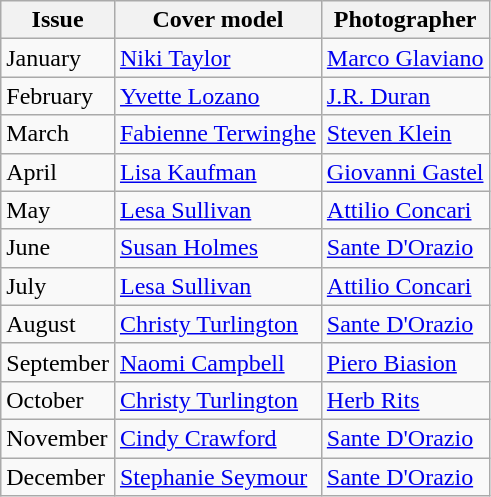<table class="wikitable">
<tr>
<th>Issue</th>
<th>Cover model</th>
<th>Photographer</th>
</tr>
<tr>
<td>January</td>
<td><a href='#'>Niki Taylor</a></td>
<td><a href='#'>Marco Glaviano</a></td>
</tr>
<tr>
<td>February</td>
<td><a href='#'>Yvette Lozano</a></td>
<td><a href='#'>J.R. Duran</a></td>
</tr>
<tr>
<td>March</td>
<td><a href='#'>Fabienne Terwinghe</a></td>
<td><a href='#'>Steven Klein</a></td>
</tr>
<tr>
<td>April</td>
<td><a href='#'>Lisa Kaufman</a></td>
<td><a href='#'>Giovanni Gastel</a></td>
</tr>
<tr>
<td>May</td>
<td><a href='#'>Lesa Sullivan</a></td>
<td><a href='#'>Attilio Concari</a></td>
</tr>
<tr>
<td>June</td>
<td><a href='#'>Susan Holmes</a></td>
<td><a href='#'>Sante D'Orazio</a></td>
</tr>
<tr>
<td>July</td>
<td><a href='#'>Lesa Sullivan</a></td>
<td><a href='#'>Attilio Concari</a></td>
</tr>
<tr>
<td>August</td>
<td><a href='#'>Christy Turlington</a></td>
<td><a href='#'>Sante D'Orazio</a></td>
</tr>
<tr>
<td>September</td>
<td><a href='#'>Naomi Campbell</a></td>
<td><a href='#'>Piero Biasion</a></td>
</tr>
<tr>
<td>October</td>
<td><a href='#'>Christy Turlington</a></td>
<td><a href='#'>Herb Rits</a></td>
</tr>
<tr>
<td>November</td>
<td><a href='#'>Cindy Crawford</a></td>
<td><a href='#'>Sante D'Orazio</a></td>
</tr>
<tr>
<td>December</td>
<td><a href='#'>Stephanie Seymour</a></td>
<td><a href='#'>Sante D'Orazio</a></td>
</tr>
</table>
